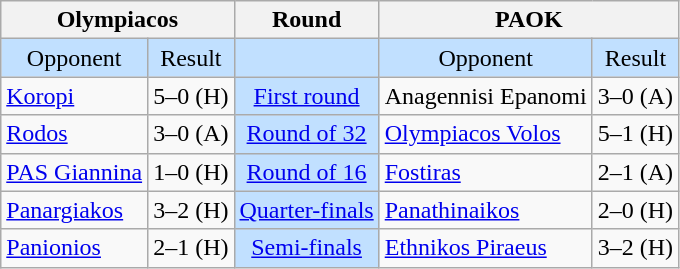<table class="wikitable" style="text-align:center">
<tr>
<th colspan="2">Olympiacos</th>
<th>Round</th>
<th colspan="2">PAOK</th>
</tr>
<tr style="background:#C1E0FF">
<td>Opponent</td>
<td>Result</td>
<td></td>
<td>Opponent</td>
<td>Result</td>
</tr>
<tr>
<td style="text-align:left"><a href='#'>Koropi</a></td>
<td>5–0 (H)</td>
<td style="background:#C1E0FF"><a href='#'>First round</a></td>
<td style="text-align:left">Anagennisi Epanomi</td>
<td>3–0 (A)</td>
</tr>
<tr>
<td style="text-align:left"><a href='#'>Rodos</a></td>
<td>3–0 (A)</td>
<td style="background:#C1E0FF"><a href='#'>Round of 32</a></td>
<td style="text-align:left"><a href='#'>Olympiacos Volos</a></td>
<td>5–1 (H)</td>
</tr>
<tr>
<td style="text-align:left"><a href='#'>PAS Giannina</a></td>
<td>1–0 (H)</td>
<td style="background:#C1E0FF"><a href='#'>Round of 16</a></td>
<td style="text-align:left"><a href='#'>Fostiras</a></td>
<td>2–1  (A)</td>
</tr>
<tr>
<td style="text-align:left"><a href='#'>Panargiakos</a></td>
<td>3–2 (H)</td>
<td style="background:#C1E0FF"><a href='#'>Quarter-finals</a></td>
<td style="text-align:left"><a href='#'>Panathinaikos</a></td>
<td>2–0 (H)</td>
</tr>
<tr>
<td style="text-align:left"><a href='#'>Panionios</a></td>
<td>2–1 (H)</td>
<td style="background:#C1E0FF"><a href='#'>Semi-finals</a></td>
<td style="text-align:left"><a href='#'>Ethnikos Piraeus</a></td>
<td>3–2  (H)</td>
</tr>
</table>
